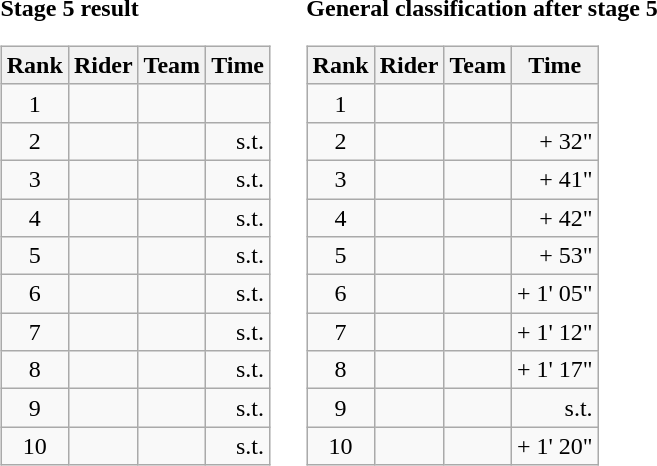<table>
<tr>
<td><strong>Stage 5 result</strong><br><table class="wikitable">
<tr>
<th scope="col">Rank</th>
<th scope="col">Rider</th>
<th scope="col">Team</th>
<th scope="col">Time</th>
</tr>
<tr>
<td style="text-align:center;">1</td>
<td></td>
<td></td>
<td style="text-align:right;"></td>
</tr>
<tr>
<td style="text-align:center;">2</td>
<td></td>
<td></td>
<td style="text-align:right;">s.t.</td>
</tr>
<tr>
<td style="text-align:center;">3</td>
<td></td>
<td></td>
<td style="text-align:right;">s.t.</td>
</tr>
<tr>
<td style="text-align:center;">4</td>
<td></td>
<td></td>
<td style="text-align:right;">s.t.</td>
</tr>
<tr>
<td style="text-align:center;">5</td>
<td></td>
<td></td>
<td style="text-align:right;">s.t.</td>
</tr>
<tr>
<td style="text-align:center;">6</td>
<td></td>
<td></td>
<td style="text-align:right;">s.t.</td>
</tr>
<tr>
<td style="text-align:center;">7</td>
<td></td>
<td></td>
<td style="text-align:right;">s.t.</td>
</tr>
<tr>
<td style="text-align:center;">8</td>
<td></td>
<td></td>
<td style="text-align:right;">s.t.</td>
</tr>
<tr>
<td style="text-align:center;">9</td>
<td></td>
<td></td>
<td style="text-align:right;">s.t.</td>
</tr>
<tr>
<td style="text-align:center;">10</td>
<td></td>
<td></td>
<td style="text-align:right;">s.t.</td>
</tr>
</table>
</td>
<td></td>
<td><strong>General classification after stage 5</strong><br><table class="wikitable">
<tr>
<th scope="col">Rank</th>
<th scope="col">Rider</th>
<th scope="col">Team</th>
<th scope="col">Time</th>
</tr>
<tr>
<td style="text-align:center;">1</td>
<td></td>
<td></td>
<td style="text-align:right;"></td>
</tr>
<tr>
<td style="text-align:center;">2</td>
<td></td>
<td></td>
<td style="text-align:right;">+ 32"</td>
</tr>
<tr>
<td style="text-align:center;">3</td>
<td></td>
<td></td>
<td style="text-align:right;">+ 41"</td>
</tr>
<tr>
<td style="text-align:center;">4</td>
<td></td>
<td></td>
<td style="text-align:right;">+ 42"</td>
</tr>
<tr>
<td style="text-align:center;">5</td>
<td></td>
<td></td>
<td style="text-align:right;">+ 53"</td>
</tr>
<tr>
<td style="text-align:center;">6</td>
<td></td>
<td></td>
<td style="text-align:right;">+ 1' 05"</td>
</tr>
<tr>
<td style="text-align:center;">7</td>
<td></td>
<td></td>
<td style="text-align:right;">+ 1' 12"</td>
</tr>
<tr>
<td style="text-align:center;">8</td>
<td></td>
<td></td>
<td style="text-align:right;">+ 1' 17"</td>
</tr>
<tr>
<td style="text-align:center;">9</td>
<td></td>
<td></td>
<td style="text-align:right;">s.t.</td>
</tr>
<tr>
<td style="text-align:center;">10</td>
<td></td>
<td></td>
<td style="text-align:right;">+ 1' 20"</td>
</tr>
</table>
</td>
</tr>
</table>
